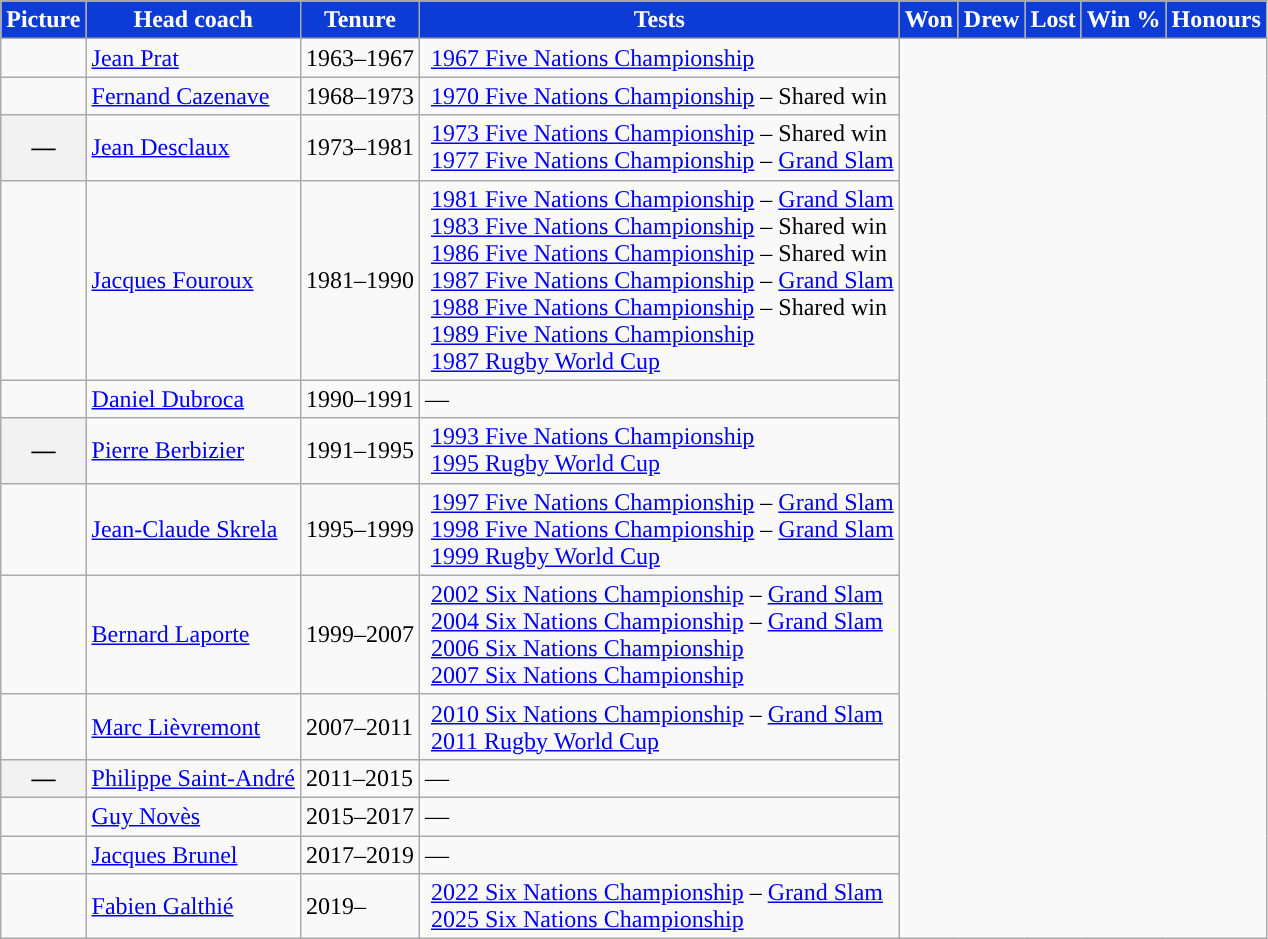<table class="sortable wikitable">
<tr>
<th class="unsortable" style="background:#0C3CD5; color:#FFFFFF; ">Picture</th>
<th class="unsortable" style="background:#0C3CD5; color:#FFFFFF; ">Head coach</th>
<th style="background:#0C3CD5; color:#FFFFFF; ">Tenure</th>
<th style="background:#0C3CD5; color:#FFFFFF; ">Tests</th>
<th style="background:#0C3CD5; color:#FFFFFF; ">Won</th>
<th style="background:#0C3CD5; color:#FFFFFF; ">Drew</th>
<th style="background:#0C3CD5; color:#FFFFFF; ">Lost</th>
<th style="background:#0C3CD5; color:#FFFFFF; ">Win %</th>
<th class="unsortable" style="background:#0C3CD5; color:#FFFFFF; ">Honours</th>
</tr>
<tr>
<td></td>
<td> <a href='#'>Jean Prat</a></td>
<td>1963–1967<br></td>
<td> <a href='#'>1967 Five Nations Championship</a></td>
</tr>
<tr>
<td></td>
<td> <a href='#'>Fernand Cazenave</a></td>
<td>1968–1973<br></td>
<td> <a href='#'>1970 Five Nations Championship</a> – Shared win</td>
</tr>
<tr>
<th>—</th>
<td> <a href='#'>Jean Desclaux</a></td>
<td>1973–1981<br></td>
<td> <a href='#'>1973 Five Nations Championship</a> – Shared win<br> <a href='#'>1977 Five Nations Championship</a> – <a href='#'>Grand Slam</a></td>
</tr>
<tr>
<td></td>
<td> <a href='#'>Jacques Fouroux</a></td>
<td>1981–1990<br></td>
<td> <a href='#'>1981 Five Nations Championship</a> – <a href='#'>Grand Slam</a><br> <a href='#'>1983 Five Nations Championship</a> – Shared win<br> <a href='#'>1986 Five Nations Championship</a> – Shared win<br> <a href='#'>1987 Five Nations Championship</a> – <a href='#'>Grand Slam</a><br> <a href='#'>1988 Five Nations Championship</a> – Shared win<br> <a href='#'>1989 Five Nations Championship</a><br> <a href='#'>1987 Rugby World Cup</a></td>
</tr>
<tr>
<td></td>
<td> <a href='#'>Daniel Dubroca</a></td>
<td>1990–1991<br></td>
<td>—</td>
</tr>
<tr>
<th>—</th>
<td> <a href='#'>Pierre Berbizier</a></td>
<td>1991–1995<br></td>
<td> <a href='#'>1993 Five Nations Championship</a><br> <a href='#'>1995 Rugby World Cup</a></td>
</tr>
<tr>
<td></td>
<td> <a href='#'>Jean-Claude Skrela</a></td>
<td>1995–1999<br></td>
<td> <a href='#'>1997 Five Nations Championship</a> – <a href='#'>Grand Slam</a><br> <a href='#'>1998 Five Nations Championship</a> – <a href='#'>Grand Slam</a><br> <a href='#'>1999 Rugby World Cup</a></td>
</tr>
<tr>
<td></td>
<td> <a href='#'>Bernard Laporte</a></td>
<td>1999–2007<br></td>
<td> <a href='#'>2002 Six Nations Championship</a> – <a href='#'>Grand Slam</a><br> <a href='#'>2004 Six Nations Championship</a> – <a href='#'>Grand Slam</a><br> <a href='#'>2006 Six Nations Championship</a><br> <a href='#'>2007 Six Nations Championship</a></td>
</tr>
<tr>
<td></td>
<td> <a href='#'>Marc Lièvremont</a></td>
<td>2007–2011<br></td>
<td> <a href='#'>2010 Six Nations Championship</a> – <a href='#'>Grand Slam</a><br> <a href='#'>2011 Rugby World Cup</a></td>
</tr>
<tr>
<th>—</th>
<td> <a href='#'>Philippe Saint-André</a></td>
<td>2011–2015<br></td>
<td>—</td>
</tr>
<tr>
<td></td>
<td> <a href='#'>Guy Novès</a></td>
<td>2015–2017<br></td>
<td>—</td>
</tr>
<tr>
<td></td>
<td> <a href='#'>Jacques Brunel</a></td>
<td>2017–2019<br></td>
<td>—</td>
</tr>
<tr>
<td></td>
<td> <a href='#'>Fabien Galthié</a></td>
<td>2019–<br></td>
<td> <a href='#'>2022 Six Nations Championship</a> – <a href='#'>Grand Slam</a><br> <a href='#'>2025 Six Nations Championship</a></td>
</tr>
</table>
